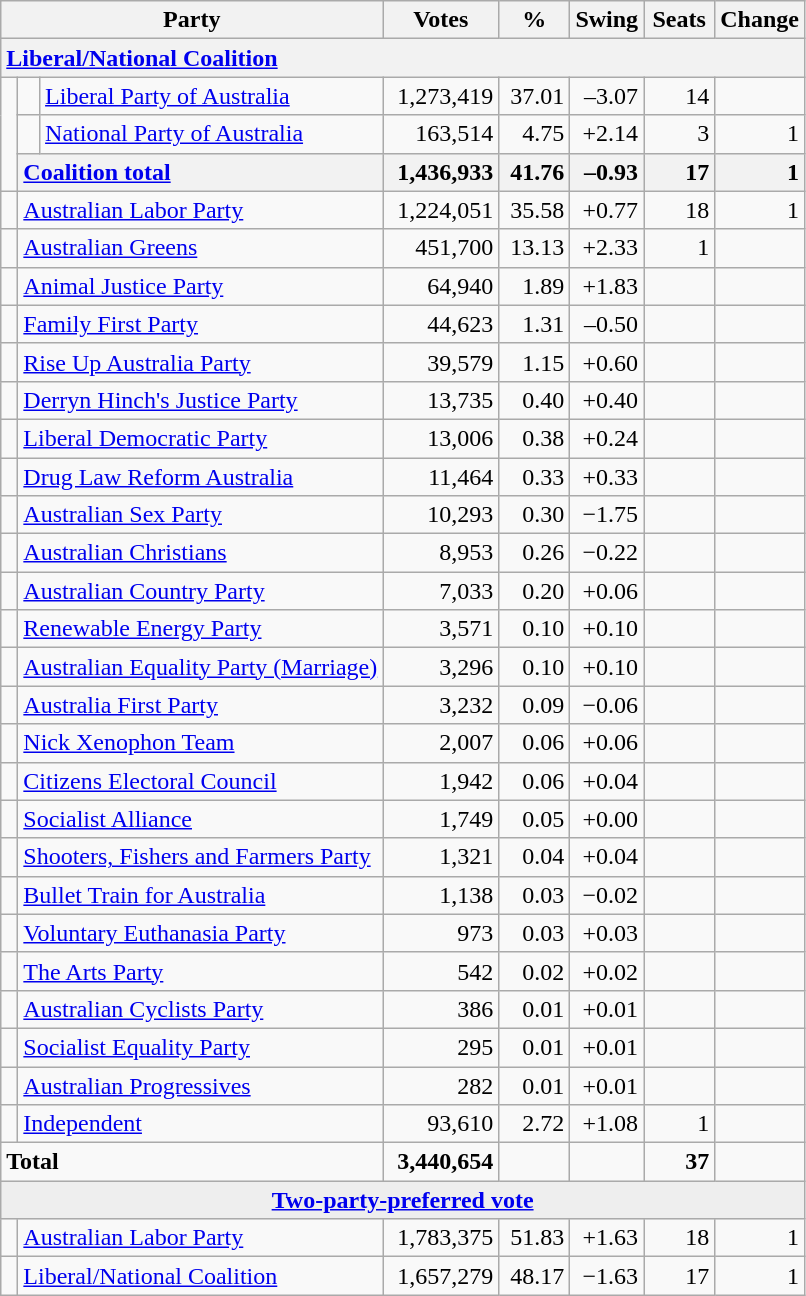<table class="wikitable">
<tr>
<th style="width:200px" colspan=3><strong>Party</strong></th>
<th style="width:70px; text-align:center;"><strong>Votes</strong></th>
<th style="width:40px; text-align:center;"><strong>%</strong></th>
<th style="width:40px; text-align:center;"><strong>Swing</strong></th>
<th style="width:40px; text-align:center;"><strong>Seats</strong></th>
<th style="width:40px; text-align:center;"><strong>Change</strong></th>
</tr>
<tr>
<th colspan="8" style="text-align:left;"><a href='#'>Liberal/National Coalition</a></th>
</tr>
<tr>
<td rowspan="3"> </td>
<td> </td>
<td><a href='#'>Liberal Party of Australia</a></td>
<td align=right>1,273,419</td>
<td align=right>37.01</td>
<td align=right>–3.07</td>
<td align=right>14</td>
<td align=right></td>
</tr>
<tr>
<td> </td>
<td><a href='#'>National Party of Australia</a></td>
<td align=right>163,514</td>
<td align=right>4.75</td>
<td align=right>+2.14</td>
<td align=right>3</td>
<td align=right> 1</td>
</tr>
<tr>
<th colspan="2" style="text-align:left;"><a href='#'>Coalition total</a></th>
<th style="text-align:right;">1,436,933</th>
<th style="text-align:right;">41.76</th>
<th style="text-align:right;">–0.93</th>
<th style="text-align:right;">17</th>
<th style="text-align:right;"> 1</th>
</tr>
<tr>
<td> </td>
<td colspan=2><a href='#'>Australian Labor Party</a></td>
<td align=right>1,224,051</td>
<td align=right>35.58</td>
<td align=right>+0.77</td>
<td align=right>18</td>
<td align=right> 1</td>
</tr>
<tr>
<td> </td>
<td colspan=2><a href='#'>Australian Greens</a></td>
<td align=right>451,700</td>
<td align=right>13.13</td>
<td align=right>+2.33</td>
<td align=right>1</td>
<td align=right></td>
</tr>
<tr>
<td> </td>
<td colspan=2><a href='#'>Animal Justice Party</a></td>
<td align=right>64,940</td>
<td align=right>1.89</td>
<td align=right>+1.83</td>
<td align=right></td>
<td align=right></td>
</tr>
<tr>
<td> </td>
<td colspan=2><a href='#'>Family First Party</a></td>
<td align=right>44,623</td>
<td align=right>1.31</td>
<td align=right>–0.50</td>
<td align=right></td>
<td align=right></td>
</tr>
<tr>
<td> </td>
<td colspan=2><a href='#'>Rise Up Australia Party</a></td>
<td align=right>39,579</td>
<td align=right>1.15</td>
<td align=right>+0.60</td>
<td align=right></td>
<td align=right></td>
</tr>
<tr>
<td> </td>
<td colspan=2><a href='#'>Derryn Hinch's Justice Party</a></td>
<td align=right>13,735</td>
<td align=right>0.40</td>
<td align=right>+0.40</td>
<td align=right></td>
<td align=right></td>
</tr>
<tr>
<td> </td>
<td colspan=2><a href='#'>Liberal Democratic Party</a></td>
<td align=right>13,006</td>
<td align=right>0.38</td>
<td align=right>+0.24</td>
<td align=right></td>
<td align=right></td>
</tr>
<tr>
<td> </td>
<td colspan=2><a href='#'>Drug Law Reform Australia</a></td>
<td align=right>11,464</td>
<td align=right>0.33</td>
<td align=right>+0.33</td>
<td align=right></td>
<td align=right></td>
</tr>
<tr>
<td> </td>
<td colspan=2><a href='#'>Australian Sex Party</a></td>
<td align=right>10,293</td>
<td align=right>0.30</td>
<td align=right>−1.75</td>
<td align=right></td>
<td align=right></td>
</tr>
<tr>
<td> </td>
<td colspan=2><a href='#'>Australian Christians</a></td>
<td align=right>8,953</td>
<td align=right>0.26</td>
<td align=right>−0.22</td>
<td align=right></td>
<td align=right></td>
</tr>
<tr>
<td> </td>
<td colspan=2><a href='#'>Australian Country Party</a></td>
<td align=right>7,033</td>
<td align=right>0.20</td>
<td align=right>+0.06</td>
<td align=right></td>
<td align=right></td>
</tr>
<tr>
<td> </td>
<td colspan=2><a href='#'>Renewable Energy Party</a></td>
<td align=right>3,571</td>
<td align=right>0.10</td>
<td align=right>+0.10</td>
<td align=right></td>
<td align=right></td>
</tr>
<tr>
<td> </td>
<td colspan=2><a href='#'>Australian Equality Party (Marriage)</a></td>
<td align=right>3,296</td>
<td align=right>0.10</td>
<td align=right>+0.10</td>
<td align=right></td>
<td align=right></td>
</tr>
<tr>
<td> </td>
<td colspan=2><a href='#'>Australia First Party</a></td>
<td align=right>3,232</td>
<td align=right>0.09</td>
<td align=right>−0.06</td>
<td align=right></td>
<td align=right></td>
</tr>
<tr>
<td> </td>
<td colspan=2><a href='#'>Nick Xenophon Team</a></td>
<td align=right>2,007</td>
<td align=right>0.06</td>
<td align=right>+0.06</td>
<td align=right></td>
<td align=right></td>
</tr>
<tr>
<td> </td>
<td colspan=2><a href='#'>Citizens Electoral Council</a></td>
<td align=right>1,942</td>
<td align=right>0.06</td>
<td align=right>+0.04</td>
<td align=right></td>
<td align=right></td>
</tr>
<tr>
<td> </td>
<td colspan=2><a href='#'>Socialist Alliance</a></td>
<td align=right>1,749</td>
<td align=right>0.05</td>
<td align=right>+0.00</td>
<td align=right></td>
<td align=right></td>
</tr>
<tr>
<td> </td>
<td colspan=2><a href='#'>Shooters, Fishers and Farmers Party</a></td>
<td align=right>1,321</td>
<td align=right>0.04</td>
<td align=right>+0.04</td>
<td align=right></td>
<td align=right></td>
</tr>
<tr>
<td> </td>
<td colspan=2><a href='#'>Bullet Train for Australia</a></td>
<td align=right>1,138</td>
<td align=right>0.03</td>
<td align=right>−0.02</td>
<td align=right></td>
<td align=right></td>
</tr>
<tr>
<td> </td>
<td colspan=2><a href='#'>Voluntary Euthanasia Party</a></td>
<td align=right>973</td>
<td align=right>0.03</td>
<td align=right>+0.03</td>
<td align=right></td>
<td align=right></td>
</tr>
<tr>
<td> </td>
<td colspan=2><a href='#'>The Arts Party</a></td>
<td align=right>542</td>
<td align=right>0.02</td>
<td align=right>+0.02</td>
<td align=right></td>
<td align=right></td>
</tr>
<tr>
<td> </td>
<td colspan=2><a href='#'>Australian Cyclists Party</a></td>
<td align=right>386</td>
<td align=right>0.01</td>
<td align=right>+0.01</td>
<td align=right></td>
<td align=right></td>
</tr>
<tr>
<td> </td>
<td colspan=2><a href='#'>Socialist Equality Party</a></td>
<td align=right>295</td>
<td align=right>0.01</td>
<td align=right>+0.01</td>
<td align=right></td>
<td align=right></td>
</tr>
<tr>
<td> </td>
<td colspan=2><a href='#'>Australian Progressives</a></td>
<td align=right>282</td>
<td align=right>0.01</td>
<td align=right>+0.01</td>
<td align=right></td>
<td align=right></td>
</tr>
<tr>
<td> </td>
<td colspan=2><a href='#'>Independent</a></td>
<td align=right>93,610</td>
<td align=right>2.72</td>
<td align=right>+1.08</td>
<td align=right>1</td>
<td align=right></td>
</tr>
<tr>
<td colspan="3"><strong>Total</strong></td>
<td align="right"><strong>3,440,654</strong></td>
<td align="right"><strong> </strong></td>
<td align="right"><strong> </strong></td>
<td align=right><strong>37</strong></td>
<td align=right></td>
</tr>
<tr>
<td colspan="8" style="text-align:center; background:#eee;"><strong><a href='#'>Two-party-preferred vote</a></strong></td>
</tr>
<tr>
<td> </td>
<td colspan=2><a href='#'>Australian Labor Party</a></td>
<td align=right>1,783,375</td>
<td align=right>51.83</td>
<td align=right>+1.63</td>
<td align=right>18</td>
<td align=right> 1</td>
</tr>
<tr>
<td> </td>
<td colspan=2><a href='#'>Liberal/National Coalition</a></td>
<td align=right>1,657,279</td>
<td align=right>48.17</td>
<td align=right>−1.63</td>
<td align=right>17</td>
<td align=right> 1</td>
</tr>
</table>
